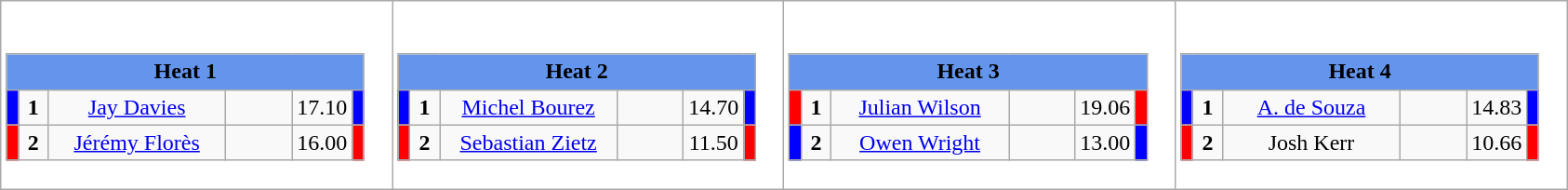<table class="wikitable" style="background:#fff;">
<tr>
<td><div><br><table class="wikitable">
<tr>
<td colspan="6"  style="text-align:center; background:#6495ed;"><strong>Heat 1</strong></td>
</tr>
<tr>
<td style="width:01px; background: #00f;"></td>
<td style="width:14px; text-align:center;"><strong>1</strong></td>
<td style="width:120px; text-align:center;"><a href='#'>Jay Davies</a></td>
<td style="width:40px; text-align:center;"></td>
<td style="width:20px; text-align:center;">17.10</td>
<td style="width:01px; background: #00f;"></td>
</tr>
<tr>
<td style="width:01px; background: #f00;"></td>
<td style="width:14px; text-align:center;"><strong>2</strong></td>
<td style="width:120px; text-align:center;"><a href='#'>Jérémy Florès</a></td>
<td style="width:40px; text-align:center;"></td>
<td style="width:20px; text-align:center;">16.00</td>
<td style="width:01px; background: #f00;"></td>
</tr>
</table>
</div></td>
<td><div><br><table class="wikitable">
<tr>
<td colspan="6"  style="text-align:center; background:#6495ed;"><strong>Heat 2</strong></td>
</tr>
<tr>
<td style="width:01px; background: #00f;"></td>
<td style="width:14px; text-align:center;"><strong>1</strong></td>
<td style="width:120px; text-align:center;"><a href='#'>Michel Bourez</a></td>
<td style="width:40px; text-align:center;"></td>
<td style="width:20px; text-align:center;">14.70</td>
<td style="width:01px; background: #00f;"></td>
</tr>
<tr>
<td style="width:01px; background: #f00;"></td>
<td style="width:14px; text-align:center;"><strong>2</strong></td>
<td style="width:120px; text-align:center;"><a href='#'>Sebastian Zietz</a></td>
<td style="width:40px; text-align:center;"></td>
<td style="width:20px; text-align:center;">11.50</td>
<td style="width:01px; background: #f00;"></td>
</tr>
</table>
</div></td>
<td><div><br><table class="wikitable">
<tr>
<td colspan="6"  style="text-align:center; background:#6495ed;"><strong>Heat 3</strong></td>
</tr>
<tr>
<td style="width:01px; background: #f00;"></td>
<td style="width:14px; text-align:center;"><strong>1</strong></td>
<td style="width:120px; text-align:center;"><a href='#'>Julian Wilson</a></td>
<td style="width:40px; text-align:center;"></td>
<td style="width:20px; text-align:center;">19.06</td>
<td style="width:01px; background: #f00;"></td>
</tr>
<tr>
<td style="width:01px; background: #00f;"></td>
<td style="width:14px; text-align:center;"><strong>2</strong></td>
<td style="width:120px; text-align:center;"><a href='#'>Owen Wright</a></td>
<td style="width:40px; text-align:center;"></td>
<td style="width:20px; text-align:center;">13.00</td>
<td style="width:01px; background: #00f;"></td>
</tr>
</table>
</div></td>
<td><div><br><table class="wikitable">
<tr>
<td colspan="6"  style="text-align:center; background:#6495ed;"><strong>Heat 4</strong></td>
</tr>
<tr>
<td style="width:01px; background: #00f;"></td>
<td style="width:14px; text-align:center;"><strong>1</strong></td>
<td style="width:120px; text-align:center;"><a href='#'>A. de Souza</a></td>
<td style="width:40px; text-align:center;"></td>
<td style="width:20px; text-align:center;">14.83</td>
<td style="width:01px; background: #00f;"></td>
</tr>
<tr>
<td style="width:01px; background: #f00;"></td>
<td style="width:14px; text-align:center;"><strong>2</strong></td>
<td style="width:120px; text-align:center;">Josh Kerr</td>
<td style="width:40px; text-align:center;"></td>
<td style="width:20px; text-align:center;">10.66</td>
<td style="width:01px; background: #f00;"></td>
</tr>
</table>
</div></td>
</tr>
</table>
